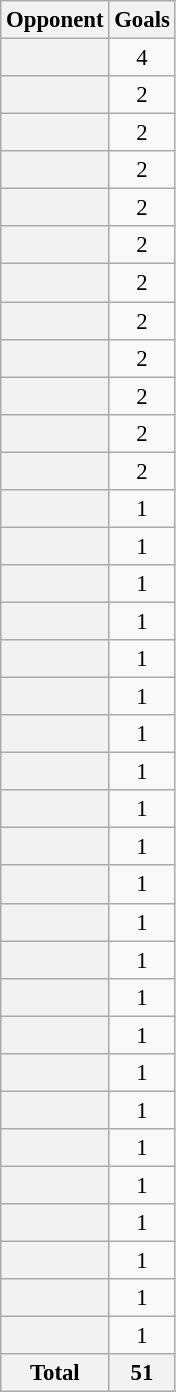<table class="wikitable plainrowheaders sortable" style="text-align:center; font-size:95%">
<tr>
<th scope="col">Opponent</th>
<th scope="col">Goals</th>
</tr>
<tr>
<th scope="row"></th>
<td>4</td>
</tr>
<tr>
<th scope="row"></th>
<td>2</td>
</tr>
<tr>
<th scope="row"></th>
<td>2</td>
</tr>
<tr>
<th scope="row"></th>
<td>2</td>
</tr>
<tr>
<th scope="row"></th>
<td>2</td>
</tr>
<tr>
<th scope="row"></th>
<td>2</td>
</tr>
<tr>
<th scope="row"></th>
<td>2</td>
</tr>
<tr>
<th scope="row"></th>
<td>2</td>
</tr>
<tr>
<th scope="row"></th>
<td>2</td>
</tr>
<tr>
<th scope="row"></th>
<td>2</td>
</tr>
<tr>
<th scope="row"></th>
<td>2</td>
</tr>
<tr>
<th scope="row"></th>
<td>2</td>
</tr>
<tr>
<th scope="row"></th>
<td>1</td>
</tr>
<tr>
<th scope="row"></th>
<td>1</td>
</tr>
<tr>
<th scope="row"></th>
<td>1</td>
</tr>
<tr>
<th scope="row"></th>
<td>1</td>
</tr>
<tr>
<th scope="row"></th>
<td>1</td>
</tr>
<tr>
<th scope="row"></th>
<td>1</td>
</tr>
<tr>
<th scope="row"></th>
<td>1</td>
</tr>
<tr>
<th scope="row"></th>
<td>1</td>
</tr>
<tr>
<th scope="row"></th>
<td>1</td>
</tr>
<tr>
<th scope="row"></th>
<td>1</td>
</tr>
<tr>
<th scope="row"></th>
<td>1</td>
</tr>
<tr>
<th scope="row"></th>
<td>1</td>
</tr>
<tr>
<th scope="row"></th>
<td>1</td>
</tr>
<tr>
<th scope="row"></th>
<td>1</td>
</tr>
<tr>
<th scope="row"></th>
<td>1</td>
</tr>
<tr>
<th scope="row"></th>
<td>1</td>
</tr>
<tr>
<th scope="row"></th>
<td>1</td>
</tr>
<tr>
<th scope="row"></th>
<td>1</td>
</tr>
<tr>
<th scope="row"></th>
<td>1</td>
</tr>
<tr>
<th scope="row"></th>
<td>1</td>
</tr>
<tr>
<th scope="row"></th>
<td>1</td>
</tr>
<tr>
<th scope="row"></th>
<td>1</td>
</tr>
<tr>
<th scope="row"></th>
<td>1</td>
</tr>
<tr>
<th>Total</th>
<th>51</th>
</tr>
</table>
